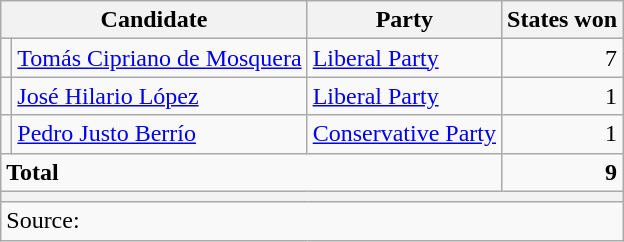<table class="wikitable sortable">
<tr>
<th colspan=2>Candidate</th>
<th>Party</th>
<th>States won</th>
</tr>
<tr>
<td bgcolor=></td>
<td align=left><a href='#'>Tomás Cipriano de Mosquera</a></td>
<td align=left><a href='#'>Liberal Party</a></td>
<td align=right>7</td>
</tr>
<tr>
<td bgcolor=></td>
<td align=left><a href='#'>José Hilario López</a></td>
<td align=left><a href='#'>Liberal Party</a></td>
<td align=right>1</td>
</tr>
<tr>
<td bgcolor=></td>
<td align=left><a href='#'>Pedro Justo Berrío</a></td>
<td align=left><a href='#'>Conservative Party</a></td>
<td align=right>1</td>
</tr>
<tr class=sortbottom>
<td align=left colspan=3><strong>Total</strong></td>
<td align=right><strong>9</strong></td>
</tr>
<tr class=sortbottom>
<th colspan=4></th>
</tr>
<tr class=sortbottom>
<td align=left colspan=4>Source: </td>
</tr>
</table>
